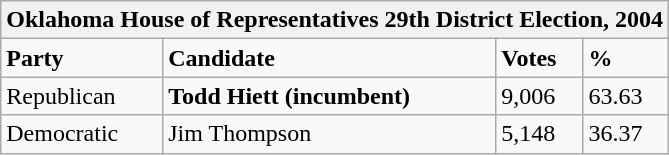<table class="wikitable">
<tr>
<th colspan="4">Oklahoma House of Representatives 29th District Election, 2004</th>
</tr>
<tr>
<td><strong>Party</strong></td>
<td><strong>Candidate</strong></td>
<td><strong>Votes</strong></td>
<td><strong>%</strong></td>
</tr>
<tr>
<td>Republican</td>
<td><strong>Todd Hiett (incumbent)</strong></td>
<td>9,006</td>
<td>63.63</td>
</tr>
<tr>
<td>Democratic</td>
<td>Jim Thompson</td>
<td>5,148</td>
<td>36.37</td>
</tr>
</table>
